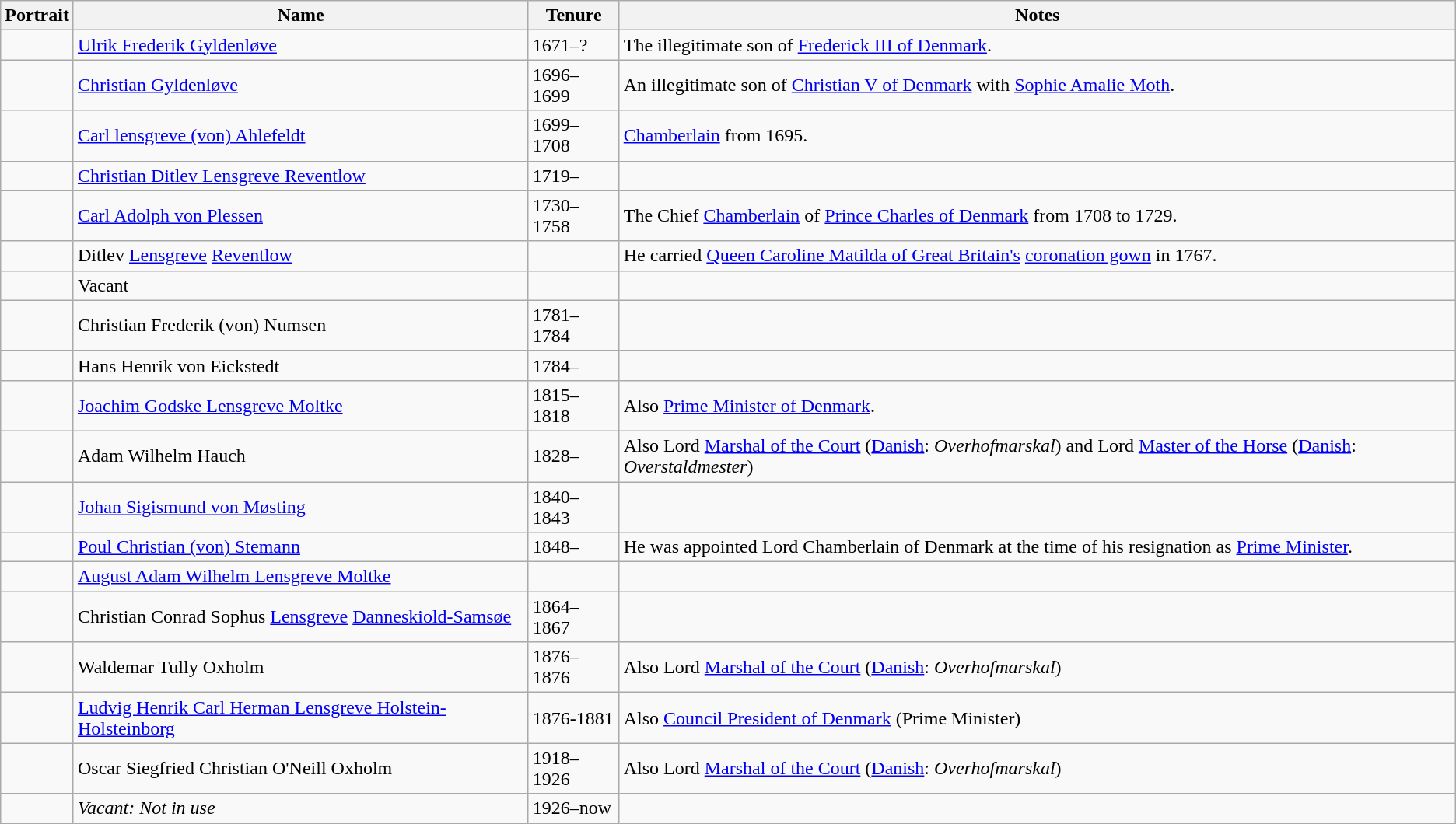<table class="wikitable">
<tr>
<th>Portrait</th>
<th>Name</th>
<th>Tenure</th>
<th>Notes</th>
</tr>
<tr>
<td></td>
<td><div><a href='#'>Ulrik Frederik Gyldenløve</a><br></div></td>
<td>1671–?</td>
<td>The illegitimate son of <a href='#'>Frederick III of Denmark</a>.</td>
</tr>
<tr>
<td></td>
<td><div><a href='#'>Christian Gyldenløve</a><br></div></td>
<td>1696–1699</td>
<td>An illegitimate son of <a href='#'>Christian V of Denmark</a> with <a href='#'>Sophie Amalie Moth</a>.</td>
</tr>
<tr>
<td></td>
<td><div><a href='#'>Carl lensgreve (von) Ahlefeldt</a><br></div></td>
<td>1699–1708</td>
<td><a href='#'>Chamberlain</a> from 1695.</td>
</tr>
<tr>
<td></td>
<td><div><a href='#'>Christian Ditlev Lensgreve Reventlow</a><br></div></td>
<td>1719–</td>
<td></td>
</tr>
<tr>
<td></td>
<td><div><a href='#'>Carl Adolph von Plessen</a><br></div></td>
<td>1730–1758</td>
<td>The Chief <a href='#'>Chamberlain</a> of <a href='#'>Prince Charles of Denmark</a> from 1708 to 1729.</td>
</tr>
<tr>
<td></td>
<td><div>Ditlev <a href='#'>Lensgreve</a> <a href='#'>Reventlow</a><br></div></td>
<td></td>
<td>He carried <a href='#'>Queen Caroline Matilda of Great Britain's</a> <a href='#'>coronation gown</a> in 1767.</td>
</tr>
<tr>
<td></td>
<td><div>Vacant<br></div></td>
<td></td>
<td></td>
</tr>
<tr>
<td></td>
<td><div>Christian Frederik (von) Numsen<br></div></td>
<td>1781–1784</td>
<td></td>
</tr>
<tr>
<td></td>
<td><div>Hans Henrik von Eickstedt<br></div></td>
<td>1784–</td>
<td></td>
</tr>
<tr>
<td></td>
<td><div><a href='#'>Joachim Godske Lensgreve Moltke</a><br></div></td>
<td>1815–1818</td>
<td>Also <a href='#'>Prime Minister of Denmark</a>.</td>
</tr>
<tr>
<td></td>
<td><div>Adam Wilhelm Hauch<br></div></td>
<td>1828–</td>
<td>Also Lord <a href='#'>Marshal of the Court</a> (<a href='#'>Danish</a>: <em>Overhofmarskal</em>) and Lord <a href='#'>Master of the Horse</a> (<a href='#'>Danish</a>: <em>Overstaldmester</em>)</td>
</tr>
<tr>
<td></td>
<td><div><a href='#'>Johan Sigismund von Møsting</a><br></div></td>
<td>1840–1843</td>
<td></td>
</tr>
<tr>
<td></td>
<td><div><a href='#'>Poul Christian (von) Stemann</a><br></div></td>
<td>1848–</td>
<td>He was appointed Lord Chamberlain of Denmark at the time of his resignation as <a href='#'>Prime Minister</a>.</td>
</tr>
<tr>
<td></td>
<td><div><a href='#'>August Adam Wilhelm Lensgreve Moltke</a><br></div></td>
<td></td>
<td></td>
</tr>
<tr>
<td></td>
<td><div>Christian Conrad Sophus <a href='#'>Lensgreve</a> <a href='#'>Danneskiold-Samsøe</a><br></div></td>
<td>1864–1867</td>
<td></td>
</tr>
<tr>
<td></td>
<td><div>Waldemar Tully Oxholm<br></div></td>
<td>1876–1876</td>
<td>Also Lord <a href='#'>Marshal of the Court</a> (<a href='#'>Danish</a>: <em>Overhofmarskal</em>)</td>
</tr>
<tr>
<td></td>
<td><div><a href='#'>Ludvig Henrik Carl Herman Lensgreve Holstein-Holsteinborg</a><br></div></td>
<td>1876-1881</td>
<td>Also <a href='#'>Council President of Denmark</a> (Prime Minister)</td>
</tr>
<tr>
<td></td>
<td><div>Oscar Siegfried Christian O'Neill Oxholm<br></div></td>
<td>1918–1926</td>
<td>Also Lord <a href='#'>Marshal of the Court</a> (<a href='#'>Danish</a>: <em>Overhofmarskal</em>)</td>
</tr>
<tr>
<td></td>
<td><div><em>Vacant: Not in use</em><br></div></td>
<td>1926–now</td>
<td></td>
</tr>
</table>
